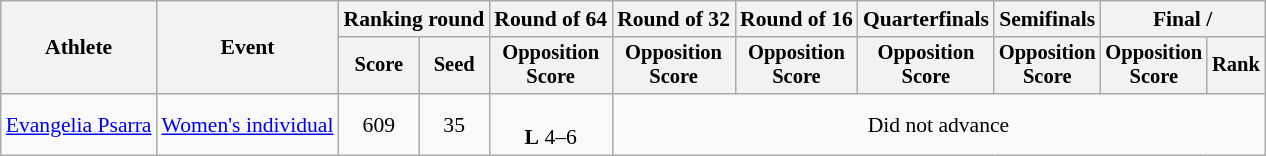<table class="wikitable" style="text-align:center; font-size:90%">
<tr>
<th rowspan="2">Athlete</th>
<th rowspan="2">Event</th>
<th colspan="2">Ranking round</th>
<th>Round of 64</th>
<th>Round of 32</th>
<th>Round of 16</th>
<th>Quarterfinals</th>
<th>Semifinals</th>
<th colspan="2">Final / </th>
</tr>
<tr style="font-size:95%">
<th>Score</th>
<th>Seed</th>
<th>Opposition<br>Score</th>
<th>Opposition<br>Score</th>
<th>Opposition<br>Score</th>
<th>Opposition<br>Score</th>
<th>Opposition<br>Score</th>
<th>Opposition<br>Score</th>
<th>Rank</th>
</tr>
<tr>
<td align="left"><a href='#'>Evangelia Psarra</a></td>
<td align="left"><a href='#'>Women's individual</a></td>
<td>609</td>
<td>35</td>
<td><br><strong>L</strong> 4–6</td>
<td colspan=6>Did not advance</td>
</tr>
</table>
